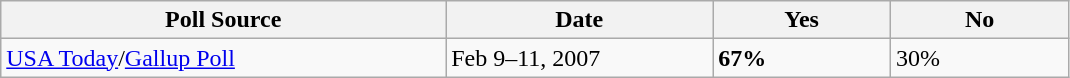<table class="wikitable sortable">
<tr>
<th width="25%">Poll Source</th>
<th width="15%">Date</th>
<th width="10%">Yes</th>
<th width="10%">No</th>
</tr>
<tr>
<td><a href='#'>USA Today</a>/<a href='#'>Gallup Poll</a></td>
<td>Feb 9–11, 2007</td>
<td><strong>67%</strong></td>
<td>30%</td>
</tr>
</table>
